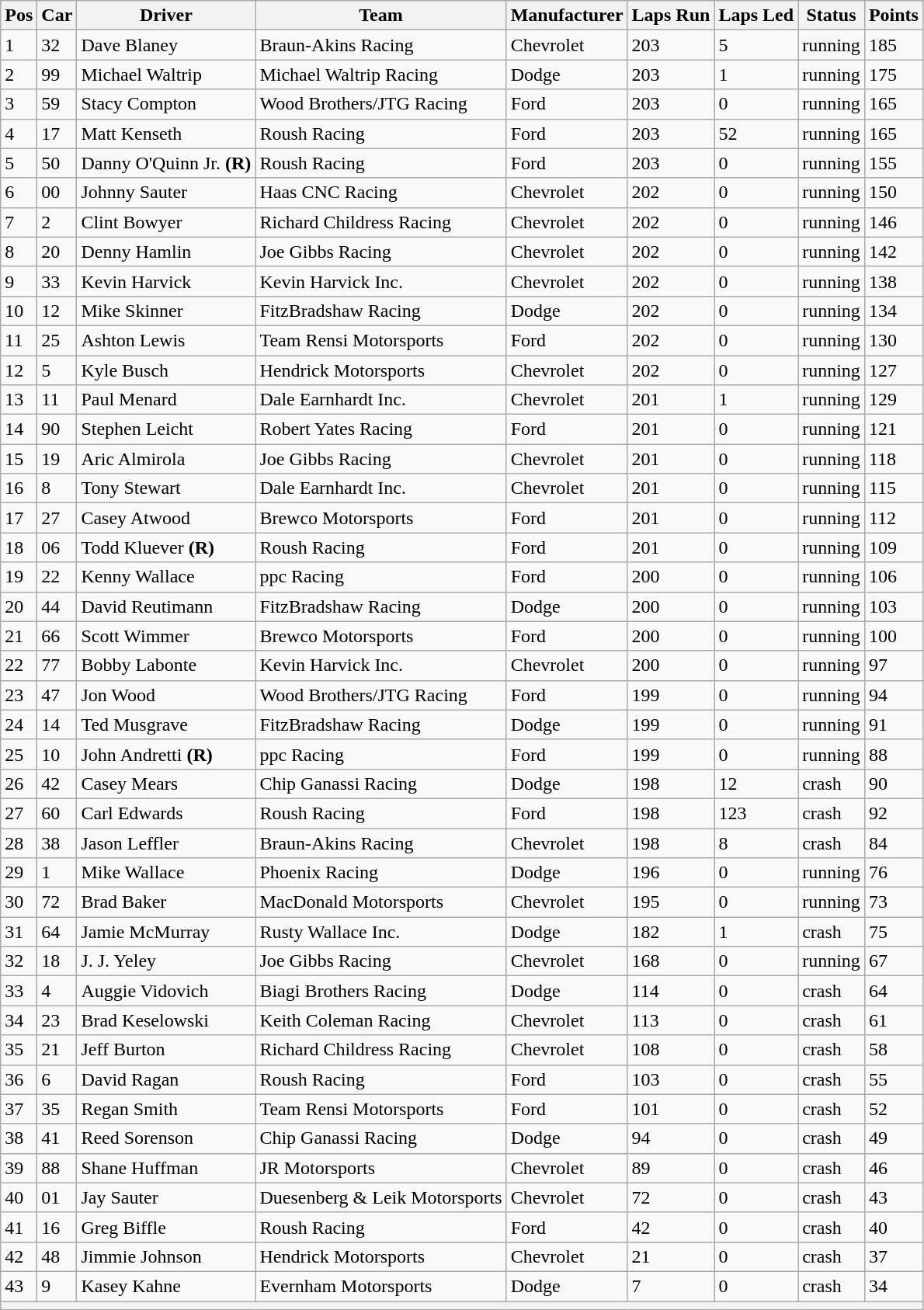<table class="sortable wikitable" border="1">
<tr>
<th>Pos</th>
<th>Car</th>
<th>Driver</th>
<th>Team</th>
<th>Manufacturer</th>
<th>Laps Run</th>
<th>Laps Led</th>
<th>Status</th>
<th>Points</th>
</tr>
<tr>
<td>1</td>
<td>32</td>
<td>Dave Blaney</td>
<td>Braun-Akins Racing</td>
<td>Chevrolet</td>
<td>203</td>
<td>5</td>
<td>running</td>
<td>185</td>
</tr>
<tr>
<td>2</td>
<td>99</td>
<td>Michael Waltrip</td>
<td>Michael Waltrip Racing</td>
<td>Dodge</td>
<td>203</td>
<td>1</td>
<td>running</td>
<td>175</td>
</tr>
<tr>
<td>3</td>
<td>59</td>
<td>Stacy Compton</td>
<td>Wood Brothers/JTG Racing</td>
<td>Ford</td>
<td>203</td>
<td>0</td>
<td>running</td>
<td>165</td>
</tr>
<tr>
<td>4</td>
<td>17</td>
<td>Matt Kenseth</td>
<td>Roush Racing</td>
<td>Ford</td>
<td>203</td>
<td>52</td>
<td>running</td>
<td>165</td>
</tr>
<tr>
<td>5</td>
<td>50</td>
<td>Danny O'Quinn Jr. <strong>(R)</strong></td>
<td>Roush Racing</td>
<td>Ford</td>
<td>203</td>
<td>0</td>
<td>running</td>
<td>155</td>
</tr>
<tr>
<td>6</td>
<td>00</td>
<td>Johnny Sauter</td>
<td>Haas CNC Racing</td>
<td>Chevrolet</td>
<td>202</td>
<td>0</td>
<td>running</td>
<td>150</td>
</tr>
<tr>
<td>7</td>
<td>2</td>
<td>Clint Bowyer</td>
<td>Richard Childress Racing</td>
<td>Chevrolet</td>
<td>202</td>
<td>0</td>
<td>running</td>
<td>146</td>
</tr>
<tr>
<td>8</td>
<td>20</td>
<td>Denny Hamlin</td>
<td>Joe Gibbs Racing</td>
<td>Chevrolet</td>
<td>202</td>
<td>0</td>
<td>running</td>
<td>142</td>
</tr>
<tr>
<td>9</td>
<td>33</td>
<td>Kevin Harvick</td>
<td>Kevin Harvick Inc.</td>
<td>Chevrolet</td>
<td>202</td>
<td>0</td>
<td>running</td>
<td>138</td>
</tr>
<tr>
<td>10</td>
<td>12</td>
<td>Mike Skinner</td>
<td>FitzBradshaw Racing</td>
<td>Dodge</td>
<td>202</td>
<td>0</td>
<td>running</td>
<td>134</td>
</tr>
<tr>
<td>11</td>
<td>25</td>
<td>Ashton Lewis</td>
<td>Team Rensi Motorsports</td>
<td>Ford</td>
<td>202</td>
<td>0</td>
<td>running</td>
<td>130</td>
</tr>
<tr>
<td>12</td>
<td>5</td>
<td>Kyle Busch</td>
<td>Hendrick Motorsports</td>
<td>Chevrolet</td>
<td>202</td>
<td>0</td>
<td>running</td>
<td>127</td>
</tr>
<tr>
<td>13</td>
<td>11</td>
<td>Paul Menard</td>
<td>Dale Earnhardt Inc.</td>
<td>Chevrolet</td>
<td>201</td>
<td>1</td>
<td>running</td>
<td>129</td>
</tr>
<tr>
<td>14</td>
<td>90</td>
<td>Stephen Leicht</td>
<td>Robert Yates Racing</td>
<td>Ford</td>
<td>201</td>
<td>0</td>
<td>running</td>
<td>121</td>
</tr>
<tr>
<td>15</td>
<td>19</td>
<td>Aric Almirola</td>
<td>Joe Gibbs Racing</td>
<td>Chevrolet</td>
<td>201</td>
<td>0</td>
<td>running</td>
<td>118</td>
</tr>
<tr>
<td>16</td>
<td>8</td>
<td>Tony Stewart</td>
<td>Dale Earnhardt Inc.</td>
<td>Chevrolet</td>
<td>201</td>
<td>0</td>
<td>running</td>
<td>115</td>
</tr>
<tr>
<td>17</td>
<td>27</td>
<td>Casey Atwood</td>
<td>Brewco Motorsports</td>
<td>Ford</td>
<td>201</td>
<td>0</td>
<td>running</td>
<td>112</td>
</tr>
<tr>
<td>18</td>
<td>06</td>
<td>Todd Kluever <strong>(R)</strong></td>
<td>Roush Racing</td>
<td>Ford</td>
<td>201</td>
<td>0</td>
<td>running</td>
<td>109</td>
</tr>
<tr>
<td>19</td>
<td>22</td>
<td>Kenny Wallace</td>
<td>ppc Racing</td>
<td>Ford</td>
<td>200</td>
<td>0</td>
<td>running</td>
<td>106</td>
</tr>
<tr>
<td>20</td>
<td>44</td>
<td>David Reutimann</td>
<td>FitzBradshaw Racing</td>
<td>Dodge</td>
<td>200</td>
<td>0</td>
<td>running</td>
<td>103</td>
</tr>
<tr>
<td>21</td>
<td>66</td>
<td>Scott Wimmer</td>
<td>Brewco Motorsports</td>
<td>Ford</td>
<td>200</td>
<td>0</td>
<td>running</td>
<td>100</td>
</tr>
<tr>
<td>22</td>
<td>77</td>
<td>Bobby Labonte</td>
<td>Kevin Harvick Inc.</td>
<td>Chevrolet</td>
<td>200</td>
<td>0</td>
<td>running</td>
<td>97</td>
</tr>
<tr>
<td>23</td>
<td>47</td>
<td>Jon Wood</td>
<td>Wood Brothers/JTG Racing</td>
<td>Ford</td>
<td>199</td>
<td>0</td>
<td>running</td>
<td>94</td>
</tr>
<tr>
<td>24</td>
<td>14</td>
<td>Ted Musgrave</td>
<td>FitzBradshaw Racing</td>
<td>Dodge</td>
<td>199</td>
<td>0</td>
<td>running</td>
<td>91</td>
</tr>
<tr>
<td>25</td>
<td>10</td>
<td>John Andretti <strong>(R)</strong></td>
<td>ppc Racing</td>
<td>Ford</td>
<td>199</td>
<td>0</td>
<td>running</td>
<td>88</td>
</tr>
<tr>
<td>26</td>
<td>42</td>
<td>Casey Mears</td>
<td>Chip Ganassi Racing</td>
<td>Dodge</td>
<td>198</td>
<td>12</td>
<td>crash</td>
<td>90</td>
</tr>
<tr>
<td>27</td>
<td>60</td>
<td>Carl Edwards</td>
<td>Roush Racing</td>
<td>Ford</td>
<td>198</td>
<td>123</td>
<td>crash</td>
<td>92</td>
</tr>
<tr>
<td>28</td>
<td>38</td>
<td>Jason Leffler</td>
<td>Braun-Akins Racing</td>
<td>Chevrolet</td>
<td>198</td>
<td>8</td>
<td>crash</td>
<td>84</td>
</tr>
<tr>
<td>29</td>
<td>1</td>
<td>Mike Wallace</td>
<td>Phoenix Racing</td>
<td>Dodge</td>
<td>196</td>
<td>0</td>
<td>running</td>
<td>76</td>
</tr>
<tr>
<td>30</td>
<td>72</td>
<td>Brad Baker</td>
<td>MacDonald Motorsports</td>
<td>Chevrolet</td>
<td>195</td>
<td>0</td>
<td>running</td>
<td>73</td>
</tr>
<tr>
<td>31</td>
<td>64</td>
<td>Jamie McMurray</td>
<td>Rusty Wallace Inc.</td>
<td>Dodge</td>
<td>182</td>
<td>1</td>
<td>crash</td>
<td>75</td>
</tr>
<tr>
<td>32</td>
<td>18</td>
<td>J. J. Yeley</td>
<td>Joe Gibbs Racing</td>
<td>Chevrolet</td>
<td>168</td>
<td>0</td>
<td>running</td>
<td>67</td>
</tr>
<tr>
<td>33</td>
<td>4</td>
<td>Auggie Vidovich</td>
<td>Biagi Brothers Racing</td>
<td>Dodge</td>
<td>114</td>
<td>0</td>
<td>crash</td>
<td>64</td>
</tr>
<tr>
<td>34</td>
<td>23</td>
<td>Brad Keselowski</td>
<td>Keith Coleman Racing</td>
<td>Chevrolet</td>
<td>113</td>
<td>0</td>
<td>crash</td>
<td>61</td>
</tr>
<tr>
<td>35</td>
<td>21</td>
<td>Jeff Burton</td>
<td>Richard Childress Racing</td>
<td>Chevrolet</td>
<td>108</td>
<td>0</td>
<td>crash</td>
<td>58</td>
</tr>
<tr>
<td>36</td>
<td>6</td>
<td>David Ragan</td>
<td>Roush Racing</td>
<td>Ford</td>
<td>103</td>
<td>0</td>
<td>crash</td>
<td>55</td>
</tr>
<tr>
<td>37</td>
<td>35</td>
<td>Regan Smith</td>
<td>Team Rensi Motorsports</td>
<td>Ford</td>
<td>101</td>
<td>0</td>
<td>crash</td>
<td>52</td>
</tr>
<tr>
<td>38</td>
<td>41</td>
<td>Reed Sorenson</td>
<td>Chip Ganassi Racing</td>
<td>Dodge</td>
<td>94</td>
<td>0</td>
<td>crash</td>
<td>49</td>
</tr>
<tr>
<td>39</td>
<td>88</td>
<td>Shane Huffman</td>
<td>JR Motorsports</td>
<td>Chevrolet</td>
<td>89</td>
<td>0</td>
<td>crash</td>
<td>46</td>
</tr>
<tr>
<td>40</td>
<td>01</td>
<td>Jay Sauter</td>
<td>Duesenberg & Leik Motorsports</td>
<td>Chevrolet</td>
<td>72</td>
<td>0</td>
<td>crash</td>
<td>43</td>
</tr>
<tr>
<td>41</td>
<td>16</td>
<td>Greg Biffle</td>
<td>Roush Racing</td>
<td>Ford</td>
<td>42</td>
<td>0</td>
<td>crash</td>
<td>40</td>
</tr>
<tr>
<td>42</td>
<td>48</td>
<td>Jimmie Johnson</td>
<td>Hendrick Motorsports</td>
<td>Chevrolet</td>
<td>21</td>
<td>0</td>
<td>crash</td>
<td>37</td>
</tr>
<tr>
<td>43</td>
<td>9</td>
<td>Kasey Kahne</td>
<td>Evernham Motorsports</td>
<td>Dodge</td>
<td>7</td>
<td>0</td>
<td>crash</td>
<td>34</td>
</tr>
<tr>
<th colspan="9"></th>
</tr>
</table>
